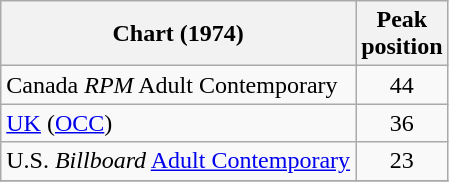<table class="wikitable sortable">
<tr>
<th>Chart (1974)</th>
<th>Peak<br>position</th>
</tr>
<tr>
<td>Canada <em>RPM</em> Adult Contemporary</td>
<td style="text-align:center;">44</td>
</tr>
<tr>
<td><a href='#'>UK</a> (<a href='#'>OCC</a>)</td>
<td style="text-align:center;">36</td>
</tr>
<tr>
<td>U.S. <em>Billboard</em> <a href='#'>Adult Contemporary</a></td>
<td style="text-align:center;">23</td>
</tr>
<tr>
</tr>
</table>
